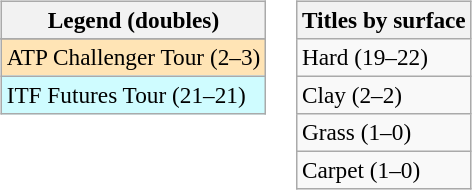<table>
<tr valign=top>
<td><br><table class=wikitable style=font-size:97%>
<tr>
<th>Legend (doubles)</th>
</tr>
<tr bgcolor=e5d1cb>
</tr>
<tr bgcolor=moccasin>
<td>ATP Challenger Tour (2–3)</td>
</tr>
<tr bgcolor=cffcff>
<td>ITF Futures Tour (21–21)</td>
</tr>
</table>
</td>
<td><br><table class=wikitable style=font-size:97%>
<tr>
<th>Titles by surface</th>
</tr>
<tr>
<td>Hard (19–22)</td>
</tr>
<tr>
<td>Clay (2–2)</td>
</tr>
<tr>
<td>Grass (1–0)</td>
</tr>
<tr>
<td>Carpet (1–0)</td>
</tr>
</table>
</td>
</tr>
</table>
